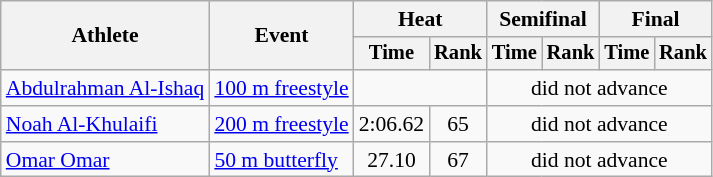<table class=wikitable style="font-size:90%">
<tr>
<th rowspan="2">Athlete</th>
<th rowspan="2">Event</th>
<th colspan="2">Heat</th>
<th colspan="2">Semifinal</th>
<th colspan="2">Final</th>
</tr>
<tr style="font-size:95%">
<th>Time</th>
<th>Rank</th>
<th>Time</th>
<th>Rank</th>
<th>Time</th>
<th>Rank</th>
</tr>
<tr align=center>
<td align=left><a href='#'>Abdulrahman Al-Ishaq</a></td>
<td align=left><a href='#'>100 m freestyle</a></td>
<td colspan=2></td>
<td colspan=4>did not advance</td>
</tr>
<tr align=center>
<td align=left><a href='#'>Noah Al-Khulaifi</a></td>
<td align=left><a href='#'>200 m freestyle</a></td>
<td>2:06.62</td>
<td>65</td>
<td colspan=4>did not advance</td>
</tr>
<tr align=center>
<td align=left><a href='#'>Omar Omar</a></td>
<td align=left><a href='#'>50 m butterfly</a></td>
<td>27.10</td>
<td>67</td>
<td colspan=4>did not advance</td>
</tr>
</table>
